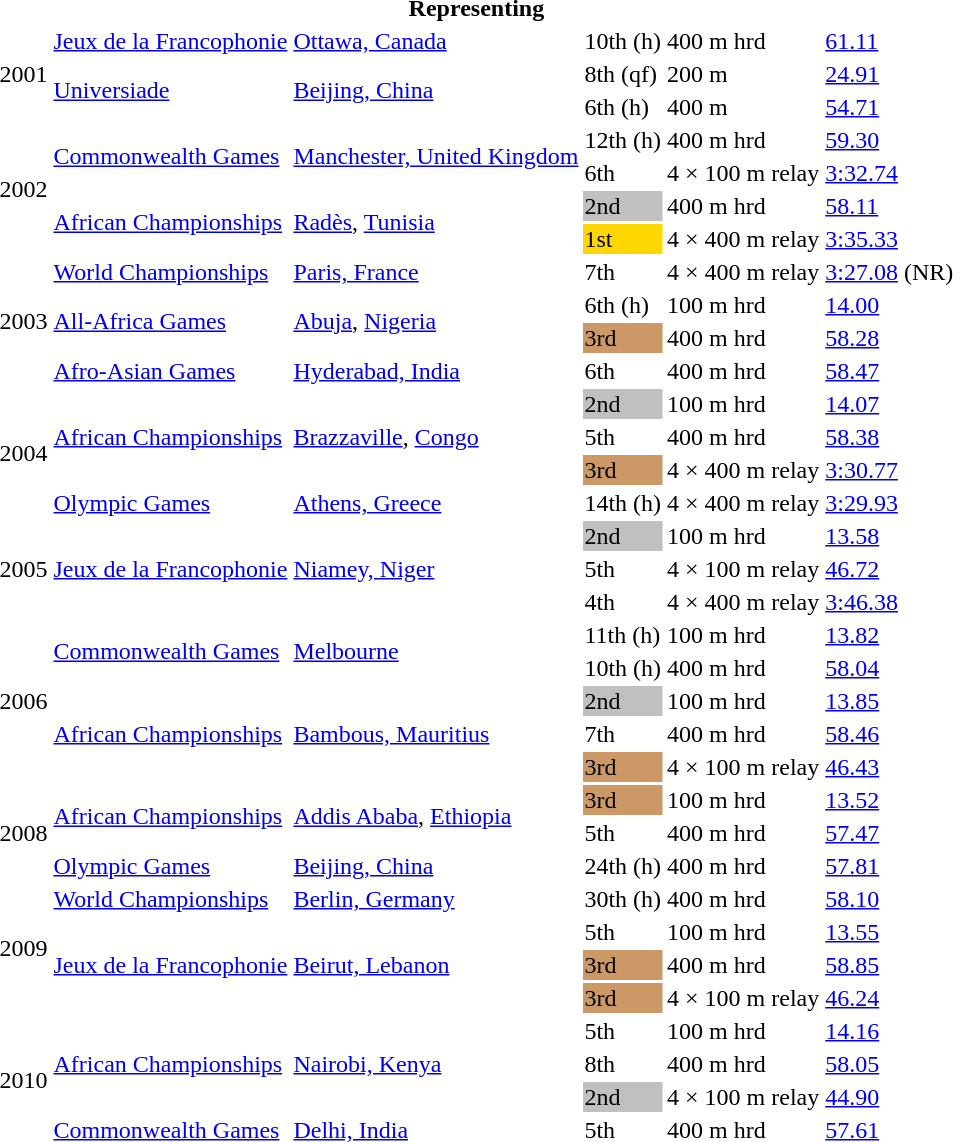<table>
<tr>
<th colspan="6">Representing </th>
</tr>
<tr>
<td rowspan=3>2001</td>
<td><a href='#'>Jeux de la Francophonie</a></td>
<td><a href='#'>Ottawa, Canada</a></td>
<td>10th (h)</td>
<td>400 m hrd</td>
<td><a href='#'>61.11</a></td>
</tr>
<tr>
<td rowspan=2><a href='#'>Universiade</a></td>
<td rowspan=2><a href='#'>Beijing, China</a></td>
<td>8th (qf)</td>
<td>200 m</td>
<td><a href='#'>24.91</a></td>
</tr>
<tr>
<td>6th (h)</td>
<td>400 m</td>
<td><a href='#'>54.71</a></td>
</tr>
<tr>
<td rowspan=4>2002</td>
<td rowspan=2><a href='#'>Commonwealth Games</a></td>
<td rowspan=2><a href='#'>Manchester, United Kingdom</a></td>
<td>12th (h)</td>
<td>400 m hrd</td>
<td><a href='#'>59.30</a></td>
</tr>
<tr>
<td>6th</td>
<td>4 × 100 m relay</td>
<td><a href='#'>3:32.74</a></td>
</tr>
<tr>
<td rowspan=2><a href='#'>African Championships</a></td>
<td rowspan=2><a href='#'>Radès</a>, <a href='#'>Tunisia</a></td>
<td bgcolor="silver">2nd</td>
<td>400 m hrd</td>
<td><a href='#'>58.11</a></td>
</tr>
<tr>
<td bgcolor=gold>1st</td>
<td>4 × 400 m relay</td>
<td><a href='#'>3:35.33</a></td>
</tr>
<tr>
<td rowspan=4>2003</td>
<td><a href='#'>World Championships</a></td>
<td><a href='#'>Paris, France</a></td>
<td>7th</td>
<td>4 × 400 m relay</td>
<td><a href='#'>3:27.08</a> (NR)</td>
</tr>
<tr>
<td rowspan=2><a href='#'>All-Africa Games</a></td>
<td rowspan=2><a href='#'>Abuja</a>, <a href='#'>Nigeria</a></td>
<td>6th (h)</td>
<td>100 m hrd</td>
<td><a href='#'>14.00</a></td>
</tr>
<tr>
<td bgcolor="cc9966">3rd</td>
<td>400 m hrd</td>
<td><a href='#'>58.28</a></td>
</tr>
<tr>
<td><a href='#'>Afro-Asian Games</a></td>
<td><a href='#'>Hyderabad, India</a></td>
<td>6th</td>
<td>400 m hrd</td>
<td><a href='#'>58.47</a></td>
</tr>
<tr>
<td rowspan=4>2004</td>
<td rowspan=3><a href='#'>African Championships</a></td>
<td rowspan=3><a href='#'>Brazzaville</a>, <a href='#'>Congo</a></td>
<td bgcolor="silver">2nd</td>
<td>100 m hrd</td>
<td><a href='#'>14.07</a></td>
</tr>
<tr>
<td>5th</td>
<td>400 m hrd</td>
<td><a href='#'>58.38</a></td>
</tr>
<tr>
<td bgcolor=cc9966>3rd</td>
<td>4 × 400 m relay</td>
<td><a href='#'>3:30.77</a></td>
</tr>
<tr>
<td><a href='#'>Olympic Games</a></td>
<td><a href='#'>Athens, Greece</a></td>
<td>14th (h)</td>
<td>4 × 400 m relay</td>
<td><a href='#'>3:29.93</a></td>
</tr>
<tr>
<td rowspan=3>2005</td>
<td rowspan=3><a href='#'>Jeux de la Francophonie</a></td>
<td rowspan=3><a href='#'>Niamey, Niger</a></td>
<td bgcolor=silver>2nd</td>
<td>100 m hrd</td>
<td><a href='#'>13.58</a></td>
</tr>
<tr>
<td>5th</td>
<td>4 × 100 m relay</td>
<td><a href='#'>46.72</a></td>
</tr>
<tr>
<td>4th</td>
<td>4 × 400 m relay</td>
<td><a href='#'>3:46.38</a></td>
</tr>
<tr>
<td rowspan=5>2006</td>
<td rowspan=2><a href='#'>Commonwealth Games</a></td>
<td rowspan=2><a href='#'>Melbourne</a></td>
<td>11th (h)</td>
<td>100 m hrd</td>
<td><a href='#'>13.82</a></td>
</tr>
<tr>
<td>10th (h)</td>
<td>400 m hrd</td>
<td><a href='#'>58.04</a></td>
</tr>
<tr>
<td rowspan=3><a href='#'>African Championships</a></td>
<td rowspan=3><a href='#'>Bambous, Mauritius</a></td>
<td bgcolor="silver">2nd</td>
<td>100 m hrd</td>
<td><a href='#'>13.85</a></td>
</tr>
<tr>
<td>7th</td>
<td>400 m hrd</td>
<td><a href='#'>58.46</a></td>
</tr>
<tr>
<td bgcolor=cc9966>3rd</td>
<td>4 × 100 m relay</td>
<td><a href='#'>46.43</a></td>
</tr>
<tr>
<td rowspan=3>2008</td>
<td rowspan=2><a href='#'>African Championships</a></td>
<td rowspan=2><a href='#'>Addis Ababa</a>, <a href='#'>Ethiopia</a></td>
<td bgcolor="cc9966">3rd</td>
<td>100 m hrd</td>
<td><a href='#'>13.52</a></td>
</tr>
<tr>
<td>5th</td>
<td>400 m hrd</td>
<td><a href='#'>57.47</a></td>
</tr>
<tr>
<td><a href='#'>Olympic Games</a></td>
<td><a href='#'>Beijing, China</a></td>
<td>24th (h)</td>
<td>400 m hrd</td>
<td><a href='#'>57.81</a></td>
</tr>
<tr>
<td rowspan=4>2009</td>
<td><a href='#'>World Championships</a></td>
<td><a href='#'>Berlin, Germany</a></td>
<td>30th (h)</td>
<td>400 m hrd</td>
<td><a href='#'>58.10</a></td>
</tr>
<tr>
<td rowspan=3><a href='#'>Jeux de la Francophonie</a></td>
<td rowspan=3><a href='#'>Beirut, Lebanon</a></td>
<td>5th</td>
<td>100 m hrd</td>
<td><a href='#'>13.55</a></td>
</tr>
<tr>
<td bgcolor=cc9966>3rd</td>
<td>400 m hrd</td>
<td><a href='#'>58.85</a></td>
</tr>
<tr>
<td bgcolor=cc9966>3rd</td>
<td>4 × 100 m relay</td>
<td><a href='#'>46.24</a></td>
</tr>
<tr>
<td rowspan=4>2010</td>
<td rowspan=3><a href='#'>African Championships</a></td>
<td rowspan=3><a href='#'>Nairobi, Kenya</a></td>
<td>5th</td>
<td>100 m hrd</td>
<td><a href='#'>14.16</a></td>
</tr>
<tr>
<td>8th</td>
<td>400 m hrd</td>
<td><a href='#'>58.05</a></td>
</tr>
<tr>
<td bgcolor=silver>2nd</td>
<td>4 × 100 m relay</td>
<td><a href='#'>44.90</a></td>
</tr>
<tr>
<td><a href='#'>Commonwealth Games</a></td>
<td><a href='#'>Delhi, India</a></td>
<td>5th</td>
<td>400 m hrd</td>
<td><a href='#'>57.61</a></td>
</tr>
<tr>
</tr>
</table>
